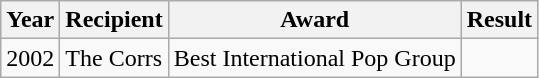<table class="wikitable">
<tr>
<th>Year</th>
<th>Recipient</th>
<th>Award</th>
<th>Result</th>
</tr>
<tr>
<td>2002</td>
<td>The Corrs</td>
<td>Best International Pop Group</td>
<td></td>
</tr>
</table>
